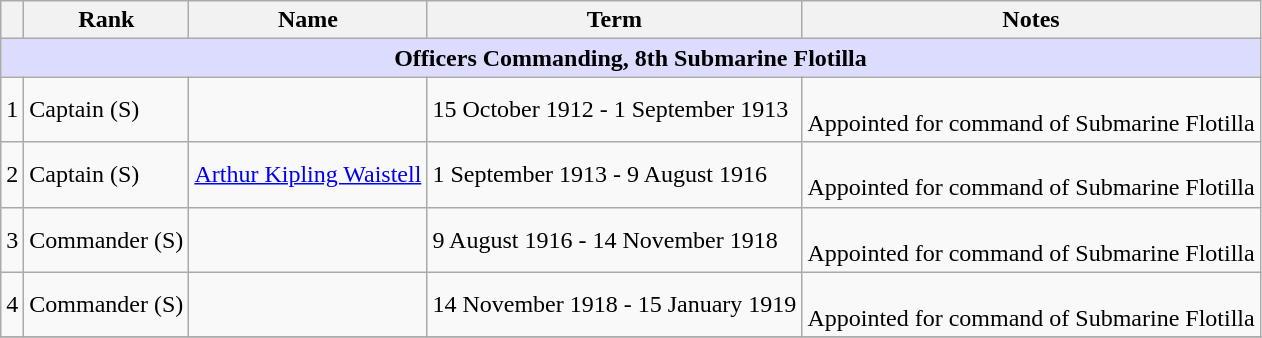<table class="wikitable">
<tr>
<th></th>
<th>Rank</th>
<th>Name</th>
<th>Term</th>
<th>Notes</th>
</tr>
<tr>
<td colspan="6" align="center" style="background:#dcdcfe;"><strong>Officers Commanding, 8th Submarine Flotilla</strong></td>
</tr>
<tr>
<td>1</td>
<td>Captain (S)</td>
<td></td>
<td>15 October 1912 - 1 September 1913</td>
<td><br>Appointed for command of Submarine Flotilla</td>
</tr>
<tr>
<td>2</td>
<td>Captain (S)</td>
<td><a href='#'>Arthur Kipling Waistell</a></td>
<td>1 September 1913 - 9 August 1916</td>
<td><br>Appointed for command of Submarine Flotilla</td>
</tr>
<tr>
<td>3</td>
<td>Commander (S)</td>
<td></td>
<td>9 August 1916 - 14 November 1918</td>
<td><br>Appointed for command of Submarine Flotilla</td>
</tr>
<tr>
<td>4</td>
<td>Commander (S)</td>
<td></td>
<td>14 November 1918 - 15 January 1919</td>
<td><br>Appointed for command of Submarine Flotilla</td>
</tr>
<tr>
</tr>
</table>
